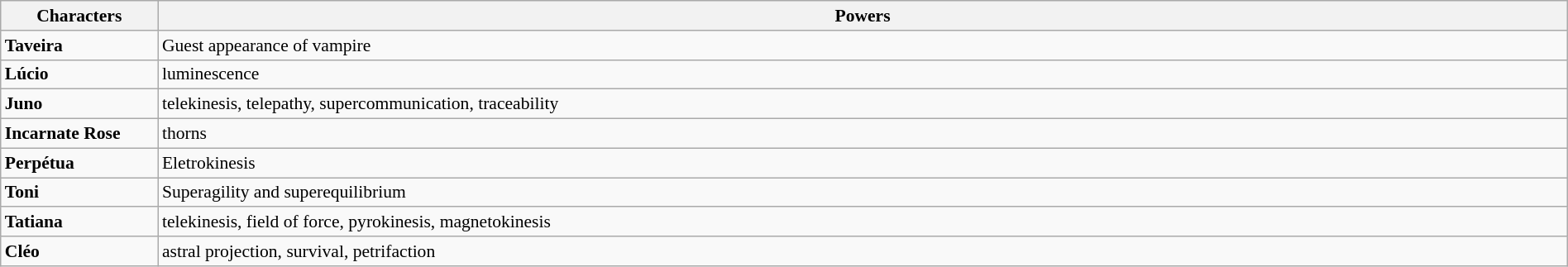<table class="wikitable" width="100%"  style="font-size: 90%">
<tr>
<th>Characters</th>
<th>Powers</th>
</tr>
<tr>
<td width="120px"><strong>Taveira</strong></td>
<td>Guest appearance of vampire</td>
</tr>
<tr>
<td><strong>Lúcio</strong></td>
<td>luminescence</td>
</tr>
<tr>
<td><strong>Juno</strong></td>
<td>telekinesis, telepathy, supercommunication, traceability</td>
</tr>
<tr>
<td><strong>Incarnate Rose</strong></td>
<td>thorns</td>
</tr>
<tr>
<td><strong>Perpétua</strong></td>
<td>Eletrokinesis</td>
</tr>
<tr>
<td><strong>Toni</strong></td>
<td>Superagility and superequilibrium</td>
</tr>
<tr>
<td><strong>Tatiana</strong></td>
<td>telekinesis, field of force, pyrokinesis, magnetokinesis</td>
</tr>
<tr>
<td><strong>Cléo</strong></td>
<td>astral projection, survival, petrifaction</td>
</tr>
</table>
